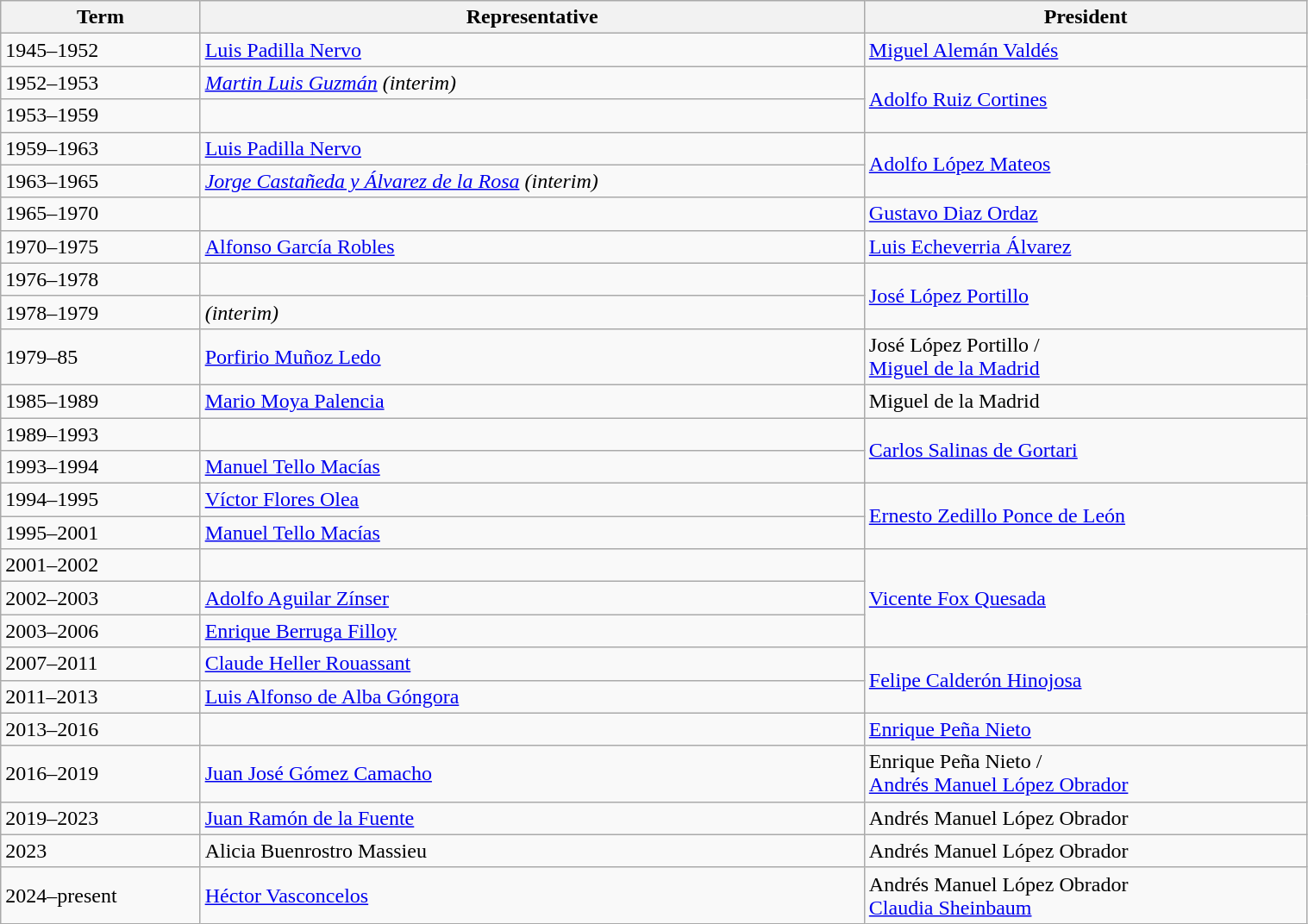<table class="wikitable"  style="width: 80%">
<tr>
<th>Term</th>
<th>Representative</th>
<th>President</th>
</tr>
<tr>
<td>1945–1952</td>
<td><a href='#'>Luis Padilla Nervo</a></td>
<td><a href='#'>Miguel Alemán Valdés</a></td>
</tr>
<tr>
<td>1952–1953</td>
<td><em><a href='#'>Martin Luis Guzmán</a> (interim)</em></td>
<td rowspan=2><a href='#'>Adolfo Ruiz Cortines</a></td>
</tr>
<tr>
<td>1953–1959</td>
<td></td>
</tr>
<tr>
<td>1959–1963</td>
<td><a href='#'>Luis Padilla Nervo</a></td>
<td rowspan=2><a href='#'>Adolfo López Mateos</a></td>
</tr>
<tr>
<td>1963–1965</td>
<td><em><a href='#'>Jorge Castañeda y Álvarez de la Rosa</a> (interim)</em></td>
</tr>
<tr>
<td>1965–1970</td>
<td></td>
<td><a href='#'>Gustavo Diaz Ordaz</a></td>
</tr>
<tr>
<td>1970–1975</td>
<td><a href='#'>Alfonso García Robles</a></td>
<td><a href='#'>Luis Echeverria Álvarez</a></td>
</tr>
<tr>
<td>1976–1978</td>
<td></td>
<td rowspan=2><a href='#'>José López Portillo</a></td>
</tr>
<tr>
<td>1978–1979</td>
<td><em> (interim)</em></td>
</tr>
<tr>
<td>1979–85</td>
<td><a href='#'>Porfirio Muñoz Ledo</a></td>
<td>José López Portillo / <br> <a href='#'>Miguel de la Madrid</a></td>
</tr>
<tr>
<td>1985–1989</td>
<td><a href='#'>Mario Moya Palencia</a></td>
<td>Miguel de la Madrid</td>
</tr>
<tr>
<td>1989–1993</td>
<td></td>
<td rowspan=2><a href='#'>Carlos Salinas de Gortari</a></td>
</tr>
<tr>
<td>1993–1994</td>
<td><a href='#'>Manuel Tello Macías</a></td>
</tr>
<tr>
<td>1994–1995</td>
<td><a href='#'>Víctor Flores Olea</a></td>
<td rowspan=2><a href='#'>Ernesto Zedillo Ponce de León</a></td>
</tr>
<tr>
<td>1995–2001</td>
<td><a href='#'>Manuel Tello Macías</a></td>
</tr>
<tr>
<td>2001–2002</td>
<td></td>
<td rowspan=3><a href='#'>Vicente Fox Quesada</a></td>
</tr>
<tr>
<td>2002–2003</td>
<td><a href='#'>Adolfo Aguilar Zínser</a></td>
</tr>
<tr>
<td>2003–2006</td>
<td><a href='#'>Enrique Berruga Filloy</a></td>
</tr>
<tr>
<td>2007–2011</td>
<td><a href='#'>Claude Heller Rouassant</a></td>
<td rowspan=2><a href='#'>Felipe Calderón Hinojosa</a></td>
</tr>
<tr>
<td>2011–2013</td>
<td><a href='#'>Luis Alfonso de Alba Góngora</a></td>
</tr>
<tr>
<td>2013–2016</td>
<td></td>
<td><a href='#'>Enrique Peña Nieto</a></td>
</tr>
<tr>
<td>2016–2019</td>
<td><a href='#'>Juan José Gómez Camacho</a></td>
<td>Enrique Peña Nieto / <br> <a href='#'>Andrés Manuel López Obrador</a></td>
</tr>
<tr>
<td>2019–2023</td>
<td><a href='#'>Juan Ramón de la Fuente</a></td>
<td>Andrés Manuel López Obrador</td>
</tr>
<tr>
<td>2023</td>
<td>Alicia Buenrostro Massieu</td>
<td>Andrés Manuel López Obrador</td>
</tr>
<tr>
<td>2024–present</td>
<td><a href='#'>Héctor Vasconcelos</a></td>
<td>Andrés Manuel López Obrador<br><a href='#'>Claudia Sheinbaum</a></td>
</tr>
</table>
